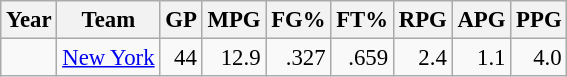<table class="wikitable sortable" style="font-size:95%; text-align:right;">
<tr>
<th>Year</th>
<th>Team</th>
<th>GP</th>
<th>MPG</th>
<th>FG%</th>
<th>FT%</th>
<th>RPG</th>
<th>APG</th>
<th>PPG</th>
</tr>
<tr>
<td style="text-align:left;"></td>
<td style="text-align:left;"><a href='#'>New York</a></td>
<td>44</td>
<td>12.9</td>
<td>.327</td>
<td>.659</td>
<td>2.4</td>
<td>1.1</td>
<td>4.0</td>
</tr>
</table>
